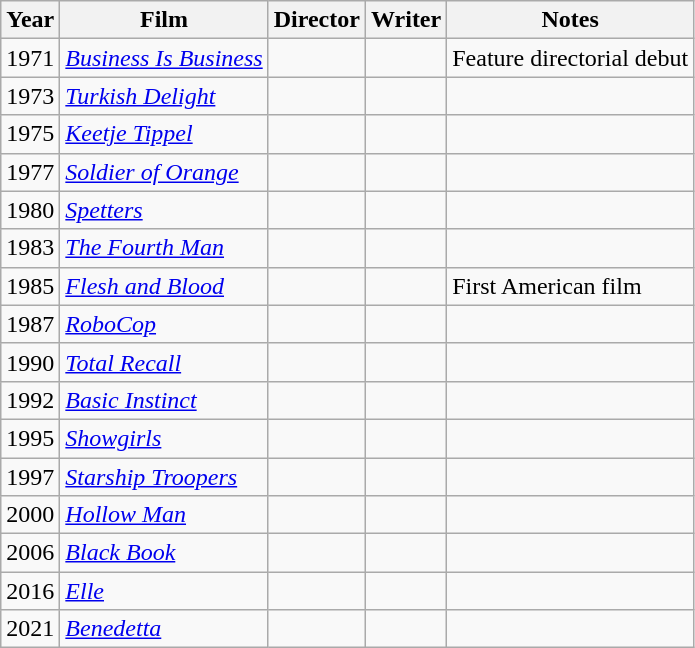<table class="wikitable">
<tr>
<th>Year</th>
<th>Film</th>
<th>Director</th>
<th>Writer</th>
<th>Notes</th>
</tr>
<tr>
<td>1971</td>
<td><em><a href='#'>Business Is Business</a></em></td>
<td></td>
<td></td>
<td>Feature directorial debut</td>
</tr>
<tr>
<td>1973</td>
<td><em><a href='#'>Turkish Delight</a></em></td>
<td></td>
<td></td>
<td></td>
</tr>
<tr>
<td>1975</td>
<td><em><a href='#'>Keetje Tippel</a></em></td>
<td></td>
<td></td>
<td></td>
</tr>
<tr>
<td>1977</td>
<td><em><a href='#'>Soldier of Orange</a></em></td>
<td></td>
<td></td>
<td></td>
</tr>
<tr>
<td>1980</td>
<td><em><a href='#'>Spetters</a></em></td>
<td></td>
<td></td>
<td></td>
</tr>
<tr>
<td>1983</td>
<td><em><a href='#'>The Fourth Man</a></em></td>
<td></td>
<td></td>
<td></td>
</tr>
<tr>
<td>1985</td>
<td><em><a href='#'>Flesh and Blood</a></em></td>
<td></td>
<td></td>
<td>First American film</td>
</tr>
<tr>
<td>1987</td>
<td><em><a href='#'>RoboCop</a></em></td>
<td></td>
<td></td>
<td></td>
</tr>
<tr>
<td>1990</td>
<td><em><a href='#'>Total Recall</a></em></td>
<td></td>
<td></td>
<td></td>
</tr>
<tr>
<td>1992</td>
<td><em><a href='#'>Basic Instinct</a></em></td>
<td></td>
<td></td>
<td></td>
</tr>
<tr>
<td>1995</td>
<td><em><a href='#'>Showgirls</a></em></td>
<td></td>
<td></td>
<td></td>
</tr>
<tr>
<td>1997</td>
<td><em><a href='#'>Starship Troopers</a></em></td>
<td></td>
<td></td>
<td></td>
</tr>
<tr>
<td>2000</td>
<td><em><a href='#'>Hollow Man</a></em></td>
<td></td>
<td></td>
<td></td>
</tr>
<tr>
<td>2006</td>
<td><em><a href='#'>Black Book</a></em></td>
<td></td>
<td></td>
<td></td>
</tr>
<tr>
<td>2016</td>
<td><em><a href='#'>Elle</a></em></td>
<td></td>
<td></td>
<td></td>
</tr>
<tr>
<td>2021</td>
<td><em><a href='#'>Benedetta</a></em></td>
<td></td>
<td></td>
<td></td>
</tr>
</table>
